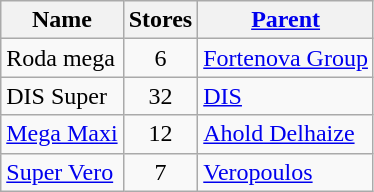<table class="wikitable sortable">
<tr>
<th>Name</th>
<th>Stores</th>
<th><a href='#'>Parent</a></th>
</tr>
<tr>
<td>Roda mega</td>
<td style="text-align:center;">6</td>
<td><a href='#'>Fortenova Group</a></td>
</tr>
<tr>
<td>DIS Super</td>
<td style="text-align:center;">32</td>
<td><a href='#'>DIS</a></td>
</tr>
<tr>
<td><a href='#'>Mega Maxi</a></td>
<td style="text-align:center;">12</td>
<td><a href='#'>Ahold Delhaize</a></td>
</tr>
<tr>
<td><a href='#'>Super Vero</a></td>
<td style="text-align:center;">7</td>
<td><a href='#'>Veropoulos</a></td>
</tr>
</table>
